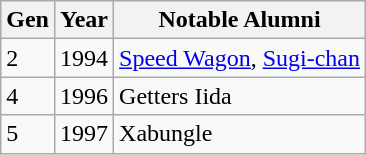<table class="wikitable">
<tr>
<th>Gen</th>
<th>Year</th>
<th>Notable Alumni</th>
</tr>
<tr>
<td>2</td>
<td>1994</td>
<td><a href='#'>Speed Wagon</a>, <a href='#'>Sugi-chan</a></td>
</tr>
<tr>
<td>4</td>
<td>1996</td>
<td>Getters Iida</td>
</tr>
<tr>
<td>5</td>
<td>1997</td>
<td>Xabungle</td>
</tr>
</table>
